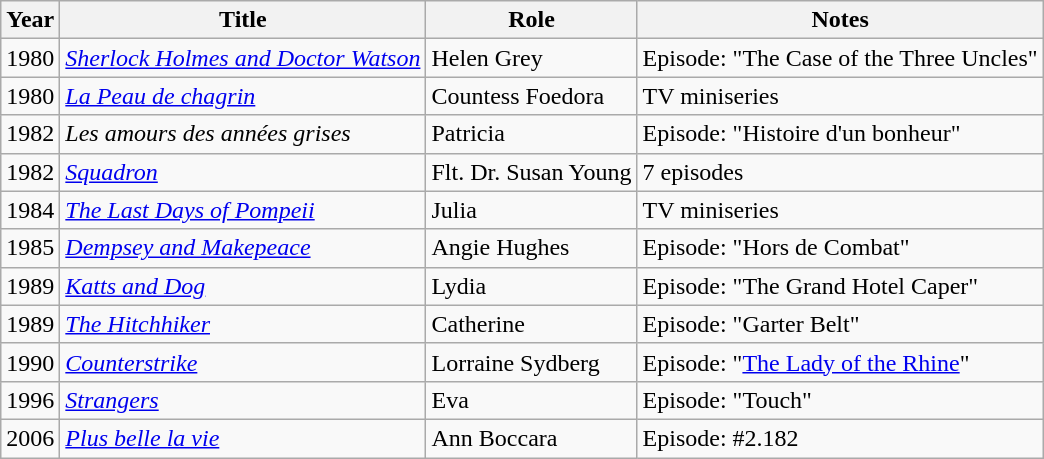<table class="wikitable sortable">
<tr>
<th>Year</th>
<th>Title</th>
<th>Role</th>
<th>Notes</th>
</tr>
<tr>
<td>1980</td>
<td><em><a href='#'>Sherlock Holmes and Doctor Watson</a></em></td>
<td>Helen Grey</td>
<td>Episode: "The Case of the Three Uncles"</td>
</tr>
<tr>
<td>1980</td>
<td><em><a href='#'>La Peau de chagrin</a></em></td>
<td>Countess Foedora</td>
<td>TV miniseries</td>
</tr>
<tr>
<td>1982</td>
<td><em>Les amours des années grises</em></td>
<td>Patricia</td>
<td>Episode: "Histoire d'un bonheur"</td>
</tr>
<tr>
<td>1982</td>
<td><em><a href='#'>Squadron</a></em></td>
<td>Flt. Dr. Susan Young</td>
<td>7 episodes</td>
</tr>
<tr>
<td>1984</td>
<td><em><a href='#'>The Last Days of Pompeii</a></em></td>
<td>Julia</td>
<td>TV miniseries</td>
</tr>
<tr>
<td>1985</td>
<td><em><a href='#'>Dempsey and Makepeace</a></em></td>
<td>Angie Hughes</td>
<td>Episode: "Hors de Combat"</td>
</tr>
<tr>
<td>1989</td>
<td><em><a href='#'>Katts and Dog</a></em></td>
<td>Lydia</td>
<td>Episode: "The Grand Hotel Caper"</td>
</tr>
<tr>
<td>1989</td>
<td><em><a href='#'>The Hitchhiker</a></em></td>
<td>Catherine</td>
<td>Episode: "Garter Belt"</td>
</tr>
<tr>
<td>1990</td>
<td><em><a href='#'>Counterstrike</a></em></td>
<td>Lorraine Sydberg</td>
<td>Episode: "<a href='#'>The Lady of the Rhine</a>"</td>
</tr>
<tr>
<td>1996</td>
<td><em><a href='#'>Strangers</a></em></td>
<td>Eva</td>
<td>Episode: "Touch"</td>
</tr>
<tr>
<td>2006</td>
<td><em><a href='#'>Plus belle la vie</a></em></td>
<td>Ann Boccara</td>
<td>Episode: #2.182</td>
</tr>
</table>
